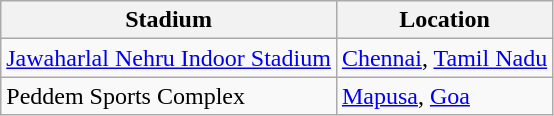<table class="wikitable">
<tr>
<th>Stadium</th>
<th>Location</th>
</tr>
<tr>
<td><a href='#'>Jawaharlal Nehru Indoor Stadium</a></td>
<td><a href='#'>Chennai</a>, <a href='#'>Tamil Nadu</a></td>
</tr>
<tr>
<td>Peddem Sports Complex</td>
<td><a href='#'>Mapusa</a>, <a href='#'>Goa</a></td>
</tr>
</table>
